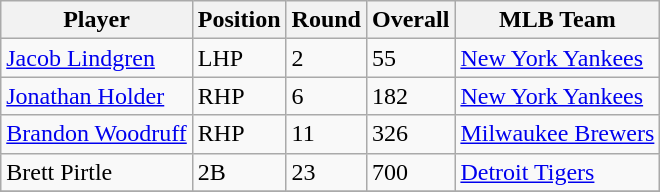<table class="wikitable">
<tr>
<th>Player</th>
<th>Position</th>
<th>Round</th>
<th>Overall</th>
<th>MLB Team</th>
</tr>
<tr>
<td><a href='#'>Jacob Lindgren</a></td>
<td>LHP</td>
<td>2</td>
<td>55</td>
<td><a href='#'>New York Yankees</a></td>
</tr>
<tr>
<td><a href='#'>Jonathan Holder</a></td>
<td>RHP</td>
<td>6</td>
<td>182</td>
<td><a href='#'>New York Yankees</a></td>
</tr>
<tr>
<td><a href='#'>Brandon Woodruff</a></td>
<td>RHP</td>
<td>11</td>
<td>326</td>
<td><a href='#'>Milwaukee Brewers</a></td>
</tr>
<tr>
<td>Brett Pirtle</td>
<td>2B</td>
<td>23</td>
<td>700</td>
<td><a href='#'>Detroit Tigers</a></td>
</tr>
<tr>
</tr>
</table>
